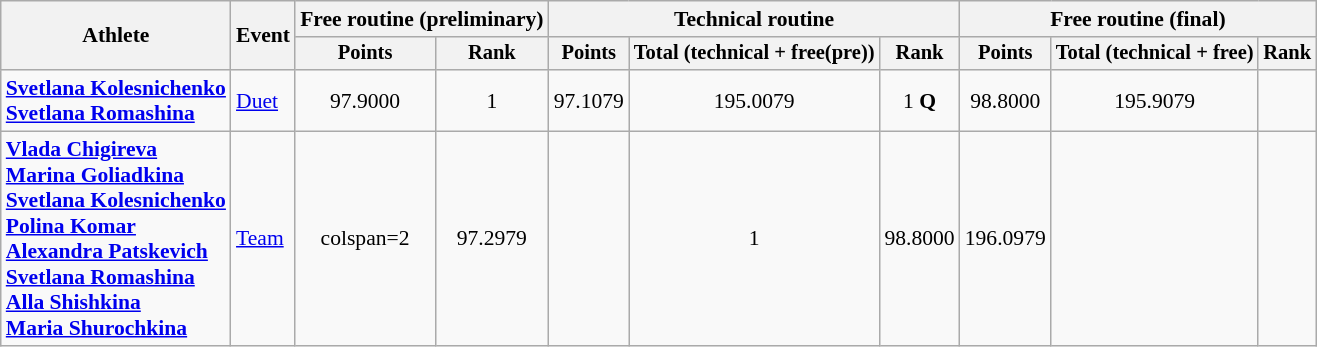<table class="wikitable" style="text-align:center; font-size:90%">
<tr>
<th rowspan=2>Athlete</th>
<th rowspan=2>Event</th>
<th colspan=2>Free routine (preliminary)</th>
<th colspan=3>Technical routine</th>
<th colspan=3>Free routine (final)</th>
</tr>
<tr style="font-size:95%">
<th>Points</th>
<th>Rank</th>
<th>Points</th>
<th>Total (technical + free(pre))</th>
<th>Rank</th>
<th>Points</th>
<th>Total (technical + free)</th>
<th>Rank</th>
</tr>
<tr>
<td align=left><strong><a href='#'>Svetlana Kolesnichenko</a> <br> <a href='#'>Svetlana Romashina</a></strong></td>
<td align=left><a href='#'>Duet</a></td>
<td>97.9000</td>
<td>1</td>
<td>97.1079</td>
<td>195.0079</td>
<td>1 <strong>Q</strong></td>
<td>98.8000</td>
<td>195.9079</td>
<td></td>
</tr>
<tr>
<td align=left><strong><a href='#'>Vlada Chigireva</a><br><a href='#'>Marina Goliadkina</a><br><a href='#'>Svetlana Kolesnichenko</a><br><a href='#'>Polina Komar</a><br><a href='#'>Alexandra Patskevich</a><br><a href='#'>Svetlana Romashina</a><br><a href='#'>Alla Shishkina</a><br><a href='#'>Maria Shurochkina</a></strong></td>
<td align=left><a href='#'>Team</a></td>
<td>colspan=2 </td>
<td>97.2979</td>
<td></td>
<td>1</td>
<td>98.8000</td>
<td>196.0979</td>
<td></td>
</tr>
</table>
